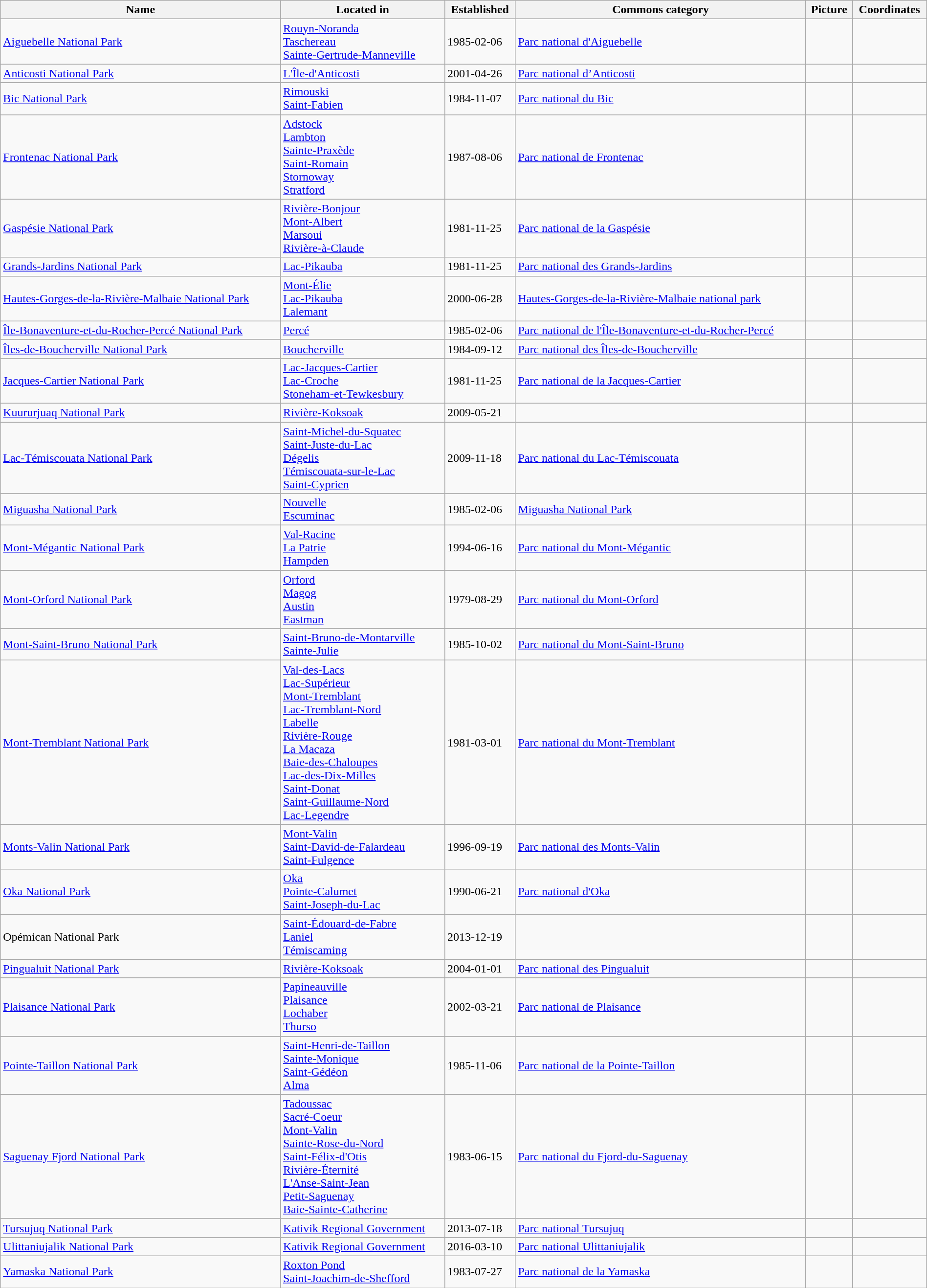<table class='wikitable sortable' style="width:100%">
<tr>
<th>Name</th>
<th>Located in</th>
<th>Established</th>
<th>Commons category</th>
<th>Picture</th>
<th>Coordinates</th>
</tr>
<tr>
<td><a href='#'>Aiguebelle National Park</a></td>
<td><a href='#'>Rouyn-Noranda</a><br><a href='#'>Taschereau</a><br><a href='#'>Sainte-Gertrude-Manneville</a></td>
<td>1985-02-06</td>
<td><a href='#'>Parc national d'Aiguebelle</a></td>
<td></td>
<td></td>
</tr>
<tr>
<td><a href='#'>Anticosti National Park</a></td>
<td><a href='#'>L'Île-d'Anticosti</a></td>
<td>2001-04-26</td>
<td><a href='#'>Parc national d’Anticosti</a></td>
<td></td>
<td></td>
</tr>
<tr>
<td><a href='#'>Bic National Park</a></td>
<td><a href='#'>Rimouski</a><br><a href='#'>Saint-Fabien</a></td>
<td>1984-11-07</td>
<td><a href='#'>Parc national du Bic</a></td>
<td></td>
<td></td>
</tr>
<tr>
<td><a href='#'>Frontenac National Park</a></td>
<td><a href='#'>Adstock</a><br><a href='#'>Lambton</a><br><a href='#'>Sainte-Praxède</a><br><a href='#'>Saint-Romain</a><br><a href='#'>Stornoway</a><br><a href='#'>Stratford</a></td>
<td>1987-08-06</td>
<td><a href='#'>Parc national de Frontenac</a></td>
<td></td>
<td></td>
</tr>
<tr>
<td><a href='#'>Gaspésie National Park</a></td>
<td><a href='#'>Rivière-Bonjour</a><br><a href='#'>Mont-Albert</a><br><a href='#'>Marsoui</a><br><a href='#'>Rivière-à-Claude</a></td>
<td>1981-11-25</td>
<td><a href='#'>Parc national de la Gaspésie</a></td>
<td></td>
<td></td>
</tr>
<tr>
<td><a href='#'>Grands-Jardins National Park</a></td>
<td><a href='#'>Lac-Pikauba</a></td>
<td>1981-11-25</td>
<td><a href='#'>Parc national des Grands-Jardins</a></td>
<td></td>
<td></td>
</tr>
<tr>
<td><a href='#'>Hautes-Gorges-de-la-Rivière-Malbaie National Park</a></td>
<td><a href='#'>Mont-Élie</a><br><a href='#'>Lac-Pikauba</a><br><a href='#'>Lalemant</a></td>
<td>2000-06-28</td>
<td><a href='#'>Hautes-Gorges-de-la-Rivière-Malbaie national park</a></td>
<td></td>
<td></td>
</tr>
<tr>
<td><a href='#'>Île-Bonaventure-et-du-Rocher-Percé National Park</a></td>
<td><a href='#'>Percé</a></td>
<td>1985-02-06</td>
<td><a href='#'>Parc national de l'Île-Bonaventure-et-du-Rocher-Percé</a></td>
<td></td>
<td></td>
</tr>
<tr>
<td><a href='#'>Îles-de-Boucherville National Park</a></td>
<td><a href='#'>Boucherville</a></td>
<td>1984-09-12</td>
<td><a href='#'>Parc national des Îles-de-Boucherville</a></td>
<td></td>
<td></td>
</tr>
<tr>
<td><a href='#'>Jacques-Cartier National Park</a></td>
<td><a href='#'>Lac-Jacques-Cartier</a><br><a href='#'>Lac-Croche</a><br><a href='#'>Stoneham-et-Tewkesbury</a></td>
<td>1981-11-25</td>
<td><a href='#'>Parc national de la Jacques-Cartier</a></td>
<td></td>
<td></td>
</tr>
<tr>
<td><a href='#'>Kuururjuaq National Park</a></td>
<td><a href='#'>Rivière-Koksoak</a></td>
<td>2009-05-21</td>
<td></td>
<td></td>
<td></td>
</tr>
<tr>
<td><a href='#'>Lac-Témiscouata National Park</a></td>
<td><a href='#'>Saint-Michel-du-Squatec</a><br><a href='#'>Saint-Juste-du-Lac</a><br><a href='#'>Dégelis</a><br><a href='#'>Témiscouata-sur-le-Lac</a><br><a href='#'>Saint-Cyprien</a></td>
<td>2009-11-18</td>
<td><a href='#'>Parc national du Lac-Témiscouata</a></td>
<td></td>
<td></td>
</tr>
<tr>
<td><a href='#'>Miguasha National Park</a></td>
<td><a href='#'>Nouvelle</a><br><a href='#'>Escuminac</a></td>
<td>1985-02-06</td>
<td><a href='#'>Miguasha National Park</a></td>
<td></td>
<td></td>
</tr>
<tr>
<td><a href='#'>Mont-Mégantic National Park</a></td>
<td><a href='#'>Val-Racine</a><br><a href='#'>La Patrie</a><br><a href='#'>Hampden</a></td>
<td>1994-06-16</td>
<td><a href='#'>Parc national du Mont-Mégantic</a></td>
<td></td>
<td></td>
</tr>
<tr>
<td><a href='#'>Mont-Orford National Park</a></td>
<td><a href='#'>Orford</a><br><a href='#'>Magog</a><br><a href='#'>Austin</a><br><a href='#'>Eastman</a></td>
<td>1979-08-29</td>
<td><a href='#'>Parc national du Mont-Orford</a></td>
<td></td>
<td></td>
</tr>
<tr>
<td><a href='#'>Mont-Saint-Bruno National Park</a></td>
<td><a href='#'>Saint-Bruno-de-Montarville</a><br><a href='#'>Sainte-Julie</a></td>
<td>1985-10-02</td>
<td><a href='#'>Parc national du Mont-Saint-Bruno</a></td>
<td></td>
<td></td>
</tr>
<tr>
<td><a href='#'>Mont-Tremblant National Park</a></td>
<td><a href='#'>Val-des-Lacs</a><br><a href='#'>Lac-Supérieur</a><br><a href='#'>Mont-Tremblant</a><br><a href='#'>Lac-Tremblant-Nord</a><br><a href='#'>Labelle</a><br><a href='#'>Rivière-Rouge</a><br><a href='#'>La Macaza</a><br><a href='#'>Baie-des-Chaloupes</a><br><a href='#'>Lac-des-Dix-Milles</a><br><a href='#'>Saint-Donat</a><br><a href='#'>Saint-Guillaume-Nord</a><br><a href='#'>Lac-Legendre</a></td>
<td>1981-03-01</td>
<td><a href='#'>Parc national du Mont-Tremblant</a></td>
<td></td>
<td></td>
</tr>
<tr>
<td><a href='#'>Monts-Valin National Park</a></td>
<td><a href='#'>Mont-Valin</a><br><a href='#'>Saint-David-de-Falardeau</a><br><a href='#'>Saint-Fulgence</a></td>
<td>1996-09-19</td>
<td><a href='#'>Parc national des Monts-Valin</a></td>
<td></td>
<td></td>
</tr>
<tr>
<td><a href='#'>Oka National Park</a></td>
<td><a href='#'>Oka</a><br><a href='#'>Pointe-Calumet</a><br><a href='#'>Saint-Joseph-du-Lac</a></td>
<td>1990-06-21</td>
<td><a href='#'>Parc national d'Oka</a></td>
<td></td>
<td></td>
</tr>
<tr>
<td>Opémican National Park</td>
<td><a href='#'>Saint-Édouard-de-Fabre</a><br><a href='#'>Laniel</a><br><a href='#'>Témiscaming</a></td>
<td>2013-12-19</td>
<td></td>
<td></td>
<td></td>
</tr>
<tr>
<td><a href='#'>Pingualuit National Park</a></td>
<td><a href='#'>Rivière-Koksoak</a></td>
<td>2004-01-01</td>
<td><a href='#'>Parc national des Pingualuit</a></td>
<td></td>
<td></td>
</tr>
<tr>
<td><a href='#'>Plaisance National Park</a></td>
<td><a href='#'>Papineauville</a><br><a href='#'>Plaisance</a><br><a href='#'>Lochaber</a><br><a href='#'>Thurso</a></td>
<td>2002-03-21</td>
<td><a href='#'>Parc national de Plaisance</a></td>
<td></td>
<td></td>
</tr>
<tr>
<td><a href='#'>Pointe-Taillon National Park</a></td>
<td><a href='#'>Saint-Henri-de-Taillon</a><br><a href='#'>Sainte-Monique</a><br><a href='#'>Saint-Gédéon</a><br><a href='#'>Alma</a></td>
<td>1985-11-06</td>
<td><a href='#'>Parc national de la Pointe-Taillon</a></td>
<td></td>
<td></td>
</tr>
<tr>
<td><a href='#'>Saguenay Fjord National Park</a></td>
<td><a href='#'>Tadoussac</a><br><a href='#'>Sacré-Coeur</a><br><a href='#'>Mont-Valin</a><br><a href='#'>Sainte-Rose-du-Nord</a><br><a href='#'>Saint-Félix-d'Otis</a><br><a href='#'>Rivière-Éternité</a><br><a href='#'>L'Anse-Saint-Jean</a><br><a href='#'>Petit-Saguenay</a><br><a href='#'>Baie-Sainte-Catherine</a></td>
<td>1983-06-15</td>
<td><a href='#'>Parc national du Fjord-du-Saguenay</a></td>
<td></td>
<td></td>
</tr>
<tr>
<td><a href='#'>Tursujuq National Park</a></td>
<td><a href='#'>Kativik Regional Government</a></td>
<td>2013-07-18</td>
<td><a href='#'>Parc national Tursujuq</a></td>
<td></td>
<td></td>
</tr>
<tr>
<td><a href='#'>Ulittaniujalik National Park</a></td>
<td><a href='#'>Kativik Regional Government</a></td>
<td>2016-03-10</td>
<td><a href='#'>Parc national Ulittaniujalik</a></td>
<td></td>
<td></td>
</tr>
<tr>
<td><a href='#'>Yamaska National Park</a></td>
<td><a href='#'>Roxton Pond</a><br><a href='#'>Saint-Joachim-de-Shefford</a></td>
<td>1983-07-27</td>
<td><a href='#'>Parc national de la Yamaska</a></td>
<td></td>
<td></td>
</tr>
</table>
